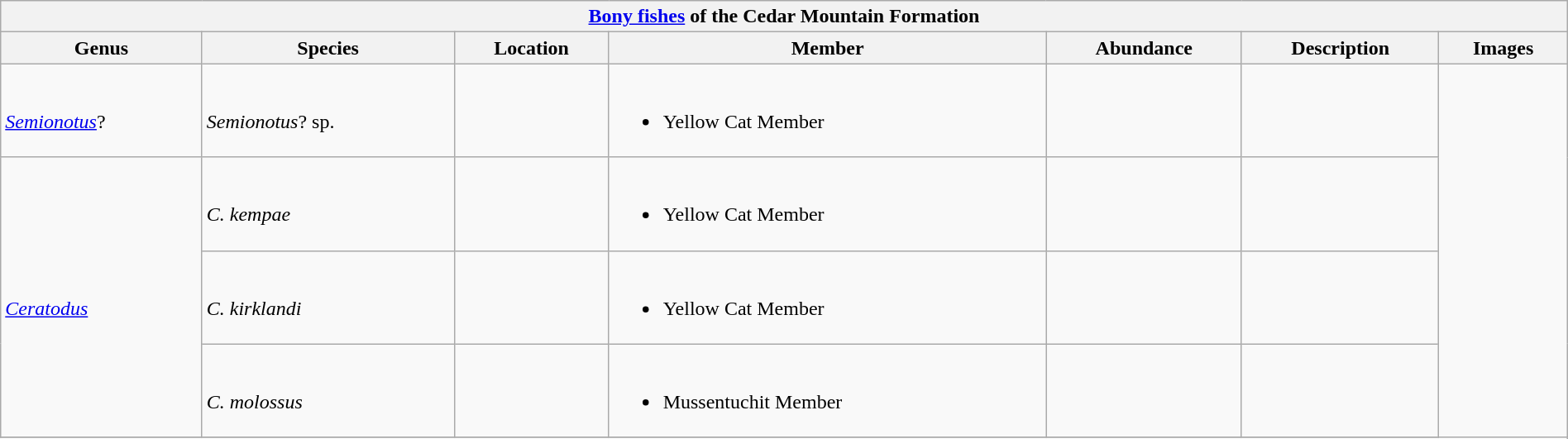<table class="wikitable" align="center" width="100%">
<tr>
<th colspan="7" align="center"><strong><a href='#'>Bony fishes</a> of the Cedar Mountain Formation</strong></th>
</tr>
<tr>
<th>Genus</th>
<th>Species</th>
<th>Location</th>
<th>Member</th>
<th>Abundance</th>
<th>Description</th>
<th>Images</th>
</tr>
<tr>
<td><br><em><a href='#'>Semionotus</a></em>?</td>
<td><br><em>Semionotus</em>? sp.</td>
<td></td>
<td><br><ul><li>Yellow Cat Member</li></ul></td>
<td></td>
<td></td>
<td rowspan="99"><br>
</td>
</tr>
<tr>
<td rowspan="3"><br><em><a href='#'>Ceratodus</a></em></td>
<td><br><em>C. kempae</em></td>
<td></td>
<td><br><ul><li>Yellow Cat Member</li></ul></td>
<td></td>
<td></td>
</tr>
<tr>
<td><br><em>C. kirklandi</em></td>
<td></td>
<td><br><ul><li>Yellow Cat Member</li></ul></td>
<td></td>
<td></td>
</tr>
<tr>
<td><br><em>C. molossus</em></td>
<td></td>
<td><br><ul><li>Mussentuchit Member</li></ul></td>
<td></td>
<td></td>
</tr>
<tr>
</tr>
</table>
